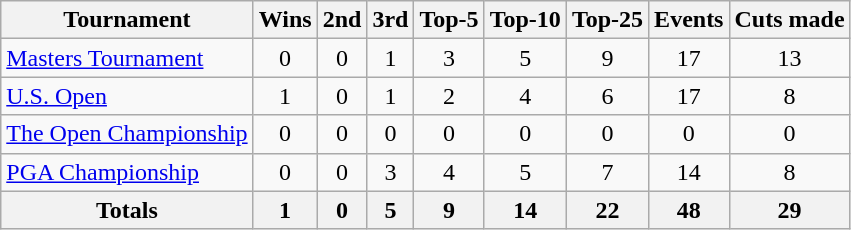<table class=wikitable style=text-align:center>
<tr>
<th>Tournament</th>
<th>Wins</th>
<th>2nd</th>
<th>3rd</th>
<th>Top-5</th>
<th>Top-10</th>
<th>Top-25</th>
<th>Events</th>
<th>Cuts made</th>
</tr>
<tr>
<td align=left><a href='#'>Masters Tournament</a></td>
<td>0</td>
<td>0</td>
<td>1</td>
<td>3</td>
<td>5</td>
<td>9</td>
<td>17</td>
<td>13</td>
</tr>
<tr>
<td align=left><a href='#'>U.S. Open</a></td>
<td>1</td>
<td>0</td>
<td>1</td>
<td>2</td>
<td>4</td>
<td>6</td>
<td>17</td>
<td>8</td>
</tr>
<tr>
<td align=left><a href='#'>The Open Championship</a></td>
<td>0</td>
<td>0</td>
<td>0</td>
<td>0</td>
<td>0</td>
<td>0</td>
<td>0</td>
<td>0</td>
</tr>
<tr>
<td align=left><a href='#'>PGA Championship</a></td>
<td>0</td>
<td>0</td>
<td>3</td>
<td>4</td>
<td>5</td>
<td>7</td>
<td>14</td>
<td>8</td>
</tr>
<tr>
<th>Totals</th>
<th>1</th>
<th>0</th>
<th>5</th>
<th>9</th>
<th>14</th>
<th>22</th>
<th>48</th>
<th>29</th>
</tr>
</table>
